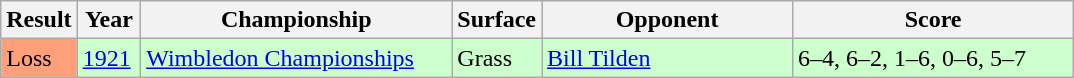<table class='sortable wikitable'>
<tr>
<th style="width:40px">Result</th>
<th style="width:35px">Year</th>
<th style="width:200px">Championship</th>
<th style="width:50px">Surface</th>
<th style="width:160px">Opponent</th>
<th style="width:180px" class="unsortable">Score</th>
</tr>
<tr style="background:#cfc;">
<td style="background:#ffa07a;">Loss</td>
<td><a href='#'>1921</a></td>
<td><a href='#'>Wimbledon Championships</a></td>
<td>Grass</td>
<td> <a href='#'>Bill Tilden</a></td>
<td>6–4, 6–2, 1–6, 0–6, 5–7</td>
</tr>
</table>
